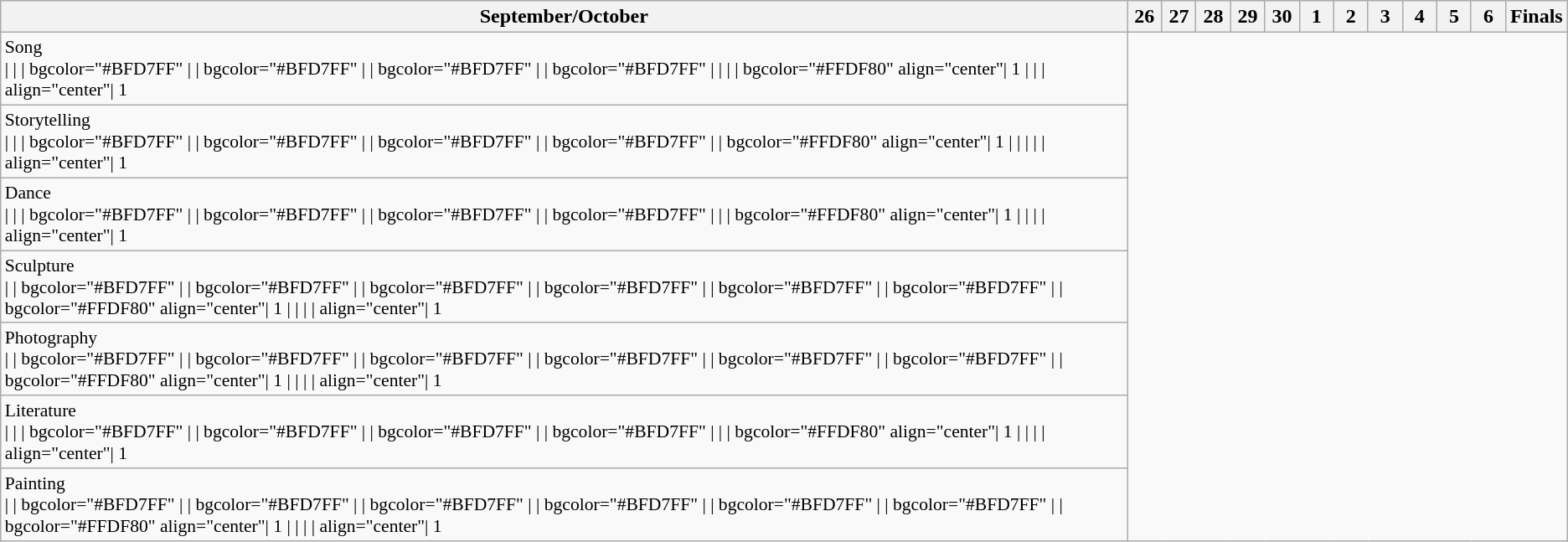<table class="wikitable">
<tr>
<th>September/October</th>
<th width=20px>26</th>
<th width=20px>27</th>
<th width=20px>28</th>
<th width=20px>29</th>
<th width=20px>30</th>
<th width=20px>1</th>
<th width=20px>2</th>
<th width=20px>3</th>
<th width=20px>4</th>
<th width=20px>5</th>
<th width=20px>6</th>
<th width=25px>Finals</th>
</tr>
<tr style="font-size:90%">
<td>Song<br>| 
| 
| bgcolor="#BFD7FF" |
| bgcolor="#BFD7FF" |
| bgcolor="#BFD7FF" |
| bgcolor="#BFD7FF" |
| 
| 
| bgcolor="#FFDF80" align="center"| 1
| 
| 
| align="center"| 1</td>
</tr>
<tr style="font-size:90%">
<td>Storytelling<br>| 
| 
| bgcolor="#BFD7FF" |
| bgcolor="#BFD7FF" |
| bgcolor="#BFD7FF" |
| bgcolor="#BFD7FF" |
| bgcolor="#FFDF80" align="center"| 1
| 
| 
| 
| 
| align="center"| 1</td>
</tr>
<tr style="font-size:90%">
<td>Dance<br>| 
| 
| bgcolor="#BFD7FF" |
| bgcolor="#BFD7FF" |
| bgcolor="#BFD7FF" |
| bgcolor="#BFD7FF" |
| 
| bgcolor="#FFDF80" align="center"| 1
| 
| 
| 
| align="center"| 1</td>
</tr>
<tr style="font-size:90%">
<td>Sculpture<br>| 
| bgcolor="#BFD7FF" |
| bgcolor="#BFD7FF" |
| bgcolor="#BFD7FF" |
| bgcolor="#BFD7FF" |
| bgcolor="#BFD7FF" |
| bgcolor="#BFD7FF" |
| bgcolor="#FFDF80" align="center"| 1
| 
| 
| 
| align="center"| 1</td>
</tr>
<tr style="font-size:90%">
<td>Photography<br>| 
| bgcolor="#BFD7FF" |
| bgcolor="#BFD7FF" |
| bgcolor="#BFD7FF" |
| bgcolor="#BFD7FF" |
| bgcolor="#BFD7FF" |
| bgcolor="#BFD7FF" |
| bgcolor="#FFDF80" align="center"| 1
| 
| 
| 
| align="center"| 1</td>
</tr>
<tr style="font-size:90%">
<td>Literature<br>| 
| 
| bgcolor="#BFD7FF" |
| bgcolor="#BFD7FF" |
| bgcolor="#BFD7FF" |
| bgcolor="#BFD7FF" |
| 
| bgcolor="#FFDF80" align="center"| 1
| 
| 
| 
| align="center"| 1</td>
</tr>
<tr style="font-size:90%">
<td>Painting<br>| 
| bgcolor="#BFD7FF" |
| bgcolor="#BFD7FF" |
| bgcolor="#BFD7FF" |
| bgcolor="#BFD7FF" |
| bgcolor="#BFD7FF" |
| bgcolor="#BFD7FF" |
| bgcolor="#FFDF80" align="center"| 1
| 
| 
| 
| align="center"| 1</td>
</tr>
</table>
